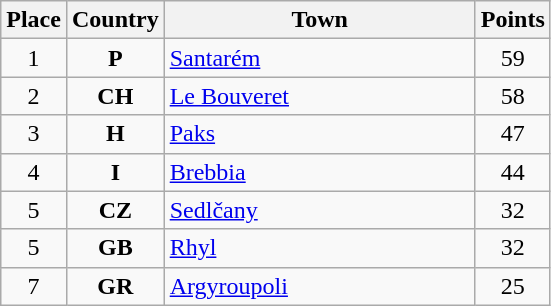<table class="wikitable" style="text-align;">
<tr>
<th width="25">Place</th>
<th width="25">Country</th>
<th width="200">Town</th>
<th width="25">Points</th>
</tr>
<tr>
<td align="center">1</td>
<td align="center"><strong>P</strong></td>
<td align="left"><a href='#'>Santarém</a></td>
<td align="center">59</td>
</tr>
<tr>
<td align="center">2</td>
<td align="center"><strong>CH</strong></td>
<td align="left"><a href='#'>Le Bouveret</a></td>
<td align="center">58</td>
</tr>
<tr>
<td align="center">3</td>
<td align="center"><strong>H</strong></td>
<td align="left"><a href='#'>Paks</a></td>
<td align="center">47</td>
</tr>
<tr>
<td align="center">4</td>
<td align="center"><strong>I</strong></td>
<td align="left"><a href='#'>Brebbia</a></td>
<td align="center">44</td>
</tr>
<tr>
<td align="center">5</td>
<td align="center"><strong>CZ</strong></td>
<td align="left"><a href='#'>Sedlčany</a></td>
<td align="center">32</td>
</tr>
<tr>
<td align="center">5</td>
<td align="center"><strong>GB</strong></td>
<td align="left"><a href='#'>Rhyl</a></td>
<td align="center">32</td>
</tr>
<tr>
<td align="center">7</td>
<td align="center"><strong>GR</strong></td>
<td align="left"><a href='#'>Argyroupoli</a></td>
<td align="center">25</td>
</tr>
</table>
